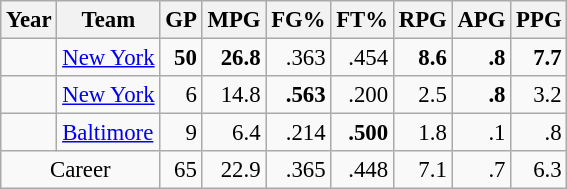<table class="wikitable sortable" style="font-size:95%; text-align:right;">
<tr>
<th>Year</th>
<th>Team</th>
<th>GP</th>
<th>MPG</th>
<th>FG%</th>
<th>FT%</th>
<th>RPG</th>
<th>APG</th>
<th>PPG</th>
</tr>
<tr>
<td style="text-align:left;"></td>
<td style="text-align:left;"><a href='#'>New York</a></td>
<td><strong>50</strong></td>
<td><strong>26.8</strong></td>
<td>.363</td>
<td>.454</td>
<td><strong>8.6</strong></td>
<td><strong>.8</strong></td>
<td><strong>7.7</strong></td>
</tr>
<tr>
<td style="text-align:left;"></td>
<td style="text-align:left;"><a href='#'>New York</a></td>
<td>6</td>
<td>14.8</td>
<td><strong>.563</strong></td>
<td>.200</td>
<td>2.5</td>
<td><strong>.8</strong></td>
<td>3.2</td>
</tr>
<tr>
<td style="text-align:left;"></td>
<td style="text-align:left;"><a href='#'>Baltimore</a></td>
<td>9</td>
<td>6.4</td>
<td>.214</td>
<td><strong>.500</strong></td>
<td>1.8</td>
<td>.1</td>
<td>.8</td>
</tr>
<tr class="sortbottom">
<td style="text-align:center;" colspan="2">Career</td>
<td>65</td>
<td>22.9</td>
<td>.365</td>
<td>.448</td>
<td>7.1</td>
<td>.7</td>
<td>6.3</td>
</tr>
</table>
